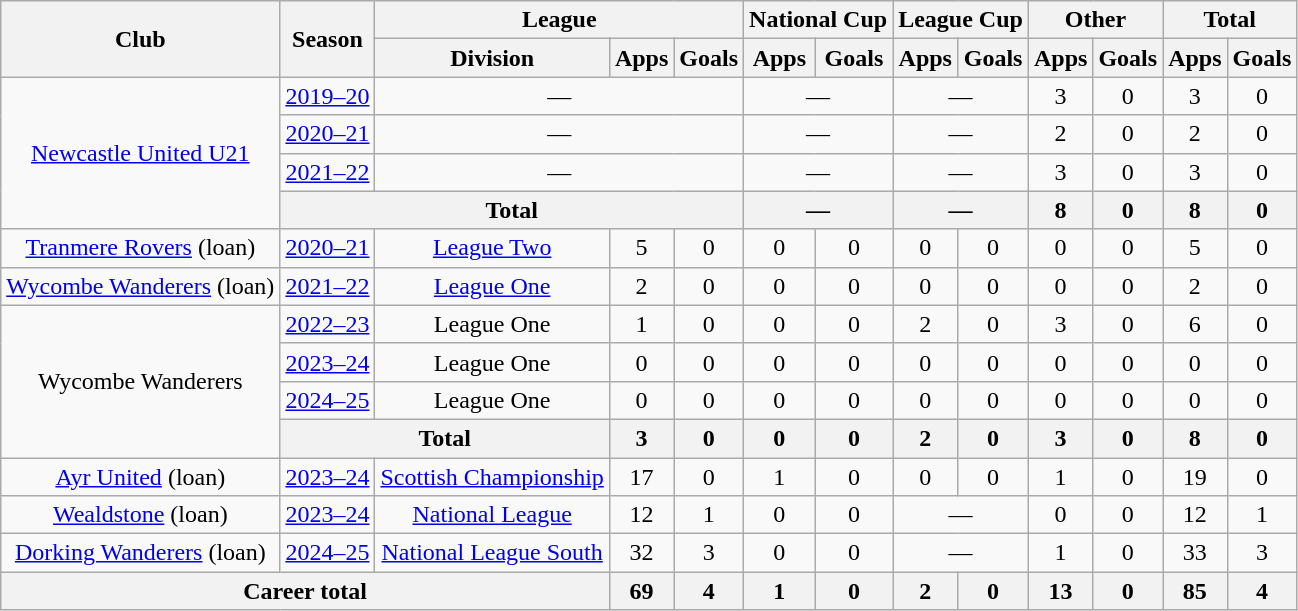<table class="wikitable" style="text-align: center">
<tr>
<th rowspan="2">Club</th>
<th rowspan="2">Season</th>
<th colspan="3">League</th>
<th colspan="2">National Cup</th>
<th colspan="2">League Cup</th>
<th colspan="2">Other</th>
<th colspan="2">Total</th>
</tr>
<tr>
<th>Division</th>
<th>Apps</th>
<th>Goals</th>
<th>Apps</th>
<th>Goals</th>
<th>Apps</th>
<th>Goals</th>
<th>Apps</th>
<th>Goals</th>
<th>Apps</th>
<th>Goals</th>
</tr>
<tr>
<td rowspan="4"><a href='#'>Newcastle United U21</a></td>
<td><a href='#'>2019–20</a></td>
<td colspan="3">—</td>
<td colspan="2">—</td>
<td colspan="2">—</td>
<td>3</td>
<td>0</td>
<td>3</td>
<td>0</td>
</tr>
<tr>
<td><a href='#'>2020–21</a></td>
<td colspan="3">—</td>
<td colspan="2">—</td>
<td colspan="2">—</td>
<td>2</td>
<td>0</td>
<td>2</td>
<td>0</td>
</tr>
<tr>
<td><a href='#'>2021–22</a></td>
<td colspan="3">—</td>
<td colspan="2">—</td>
<td colspan="2">—</td>
<td>3</td>
<td>0</td>
<td>3</td>
<td>0</td>
</tr>
<tr>
<th colspan="4">Total</th>
<th colspan="2">—</th>
<th colspan="2">—</th>
<th>8</th>
<th>0</th>
<th>8</th>
<th>0</th>
</tr>
<tr>
<td><a href='#'>Tranmere Rovers</a> (loan)</td>
<td><a href='#'>2020–21</a></td>
<td><a href='#'>League Two</a></td>
<td>5</td>
<td>0</td>
<td>0</td>
<td>0</td>
<td>0</td>
<td>0</td>
<td>0</td>
<td>0</td>
<td>5</td>
<td>0</td>
</tr>
<tr>
<td><a href='#'>Wycombe Wanderers</a> (loan)</td>
<td><a href='#'>2021–22</a></td>
<td><a href='#'>League One</a></td>
<td>2</td>
<td>0</td>
<td>0</td>
<td>0</td>
<td>0</td>
<td>0</td>
<td>0</td>
<td>0</td>
<td>2</td>
<td>0</td>
</tr>
<tr>
<td rowspan="4">Wycombe Wanderers</td>
<td><a href='#'>2022–23</a></td>
<td>League One</td>
<td>1</td>
<td>0</td>
<td>0</td>
<td>0</td>
<td>2</td>
<td>0</td>
<td>3</td>
<td>0</td>
<td>6</td>
<td>0</td>
</tr>
<tr>
<td><a href='#'>2023–24</a></td>
<td>League One</td>
<td>0</td>
<td>0</td>
<td>0</td>
<td>0</td>
<td>0</td>
<td>0</td>
<td>0</td>
<td>0</td>
<td>0</td>
<td>0</td>
</tr>
<tr>
<td><a href='#'>2024–25</a></td>
<td>League One</td>
<td>0</td>
<td>0</td>
<td>0</td>
<td>0</td>
<td>0</td>
<td>0</td>
<td>0</td>
<td>0</td>
<td>0</td>
<td>0</td>
</tr>
<tr>
<th colspan="2">Total</th>
<th>3</th>
<th>0</th>
<th>0</th>
<th>0</th>
<th>2</th>
<th>0</th>
<th>3</th>
<th>0</th>
<th>8</th>
<th>0</th>
</tr>
<tr>
<td><a href='#'>Ayr United</a> (loan)</td>
<td><a href='#'>2023–24</a></td>
<td><a href='#'>Scottish Championship</a></td>
<td>17</td>
<td>0</td>
<td>1</td>
<td>0</td>
<td>0</td>
<td>0</td>
<td>1</td>
<td>0</td>
<td>19</td>
<td>0</td>
</tr>
<tr>
<td><a href='#'>Wealdstone</a> (loan)</td>
<td><a href='#'>2023–24</a></td>
<td><a href='#'>National League</a></td>
<td>12</td>
<td>1</td>
<td>0</td>
<td>0</td>
<td colspan="2">—</td>
<td>0</td>
<td>0</td>
<td>12</td>
<td>1</td>
</tr>
<tr>
<td><a href='#'>Dorking Wanderers</a> (loan)</td>
<td><a href='#'>2024–25</a></td>
<td><a href='#'>National League South</a></td>
<td>32</td>
<td>3</td>
<td>0</td>
<td>0</td>
<td colspan="2">—</td>
<td>1</td>
<td>0</td>
<td>33</td>
<td>3</td>
</tr>
<tr>
<th colspan="3">Career total</th>
<th>69</th>
<th>4</th>
<th>1</th>
<th>0</th>
<th>2</th>
<th>0</th>
<th>13</th>
<th>0</th>
<th>85</th>
<th>4</th>
</tr>
</table>
